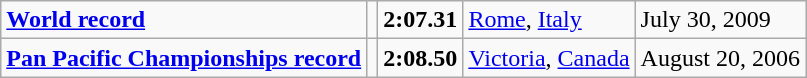<table class="wikitable">
<tr>
<td><strong><a href='#'>World record</a></strong></td>
<td></td>
<td><strong>2:07.31</strong></td>
<td><a href='#'>Rome</a>, <a href='#'>Italy</a></td>
<td>July 30, 2009</td>
</tr>
<tr>
<td><strong><a href='#'>Pan Pacific Championships record</a></strong></td>
<td></td>
<td><strong>2:08.50</strong></td>
<td><a href='#'>Victoria</a>, <a href='#'>Canada</a></td>
<td>August 20, 2006</td>
</tr>
</table>
